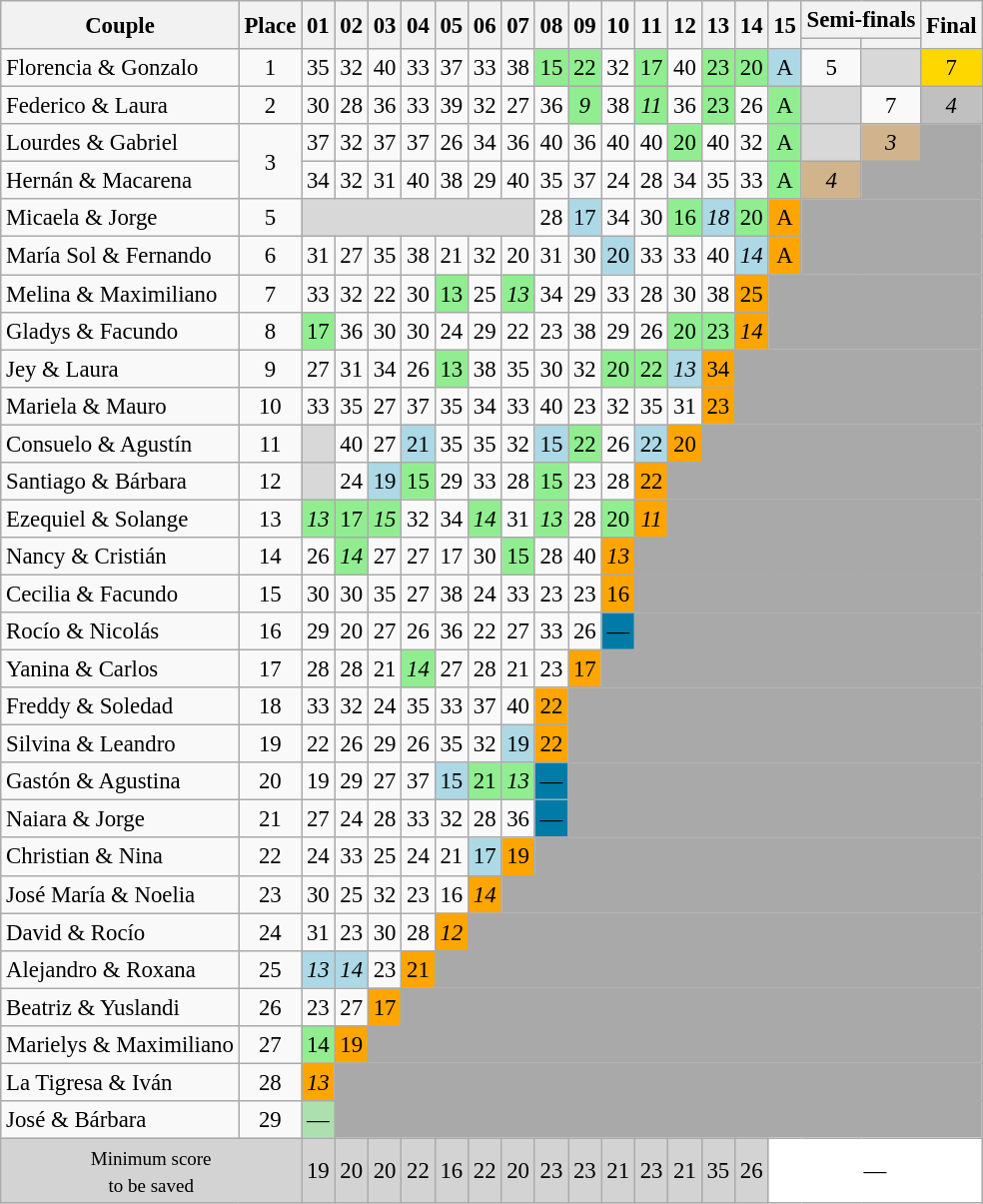<table class="wikitable sortable" style="font-size:95%; text-align:center; white-space:nowrap; width:10%;">
<tr>
<th rowspan="2">Couple</th>
<th rowspan="2">Place</th>
<th rowspan="2">01</th>
<th rowspan="2">02</th>
<th rowspan="2">03</th>
<th rowspan="2">04</th>
<th rowspan="2">05</th>
<th rowspan="2">06</th>
<th rowspan="2">07</th>
<th rowspan="2">08</th>
<th rowspan="2">09</th>
<th rowspan="2">10</th>
<th rowspan="2">11</th>
<th rowspan="2">12</th>
<th rowspan="2">13</th>
<th rowspan="2">14</th>
<th rowspan="2">15</th>
<th colspan="2">Semi-finals</th>
<th rowspan="2">Final</th>
</tr>
<tr>
<th></th>
<th></th>
</tr>
<tr>
<td style="text-align:left;">Florencia & Gonzalo</td>
<td>1</td>
<td>35</td>
<td>32</td>
<td><span>40</span></td>
<td>33</td>
<td>37</td>
<td>33</td>
<td>38</td>
<td bgcolor="lightgreen">15</td>
<td bgcolor="lightgreen">22</td>
<td>32</td>
<td bgcolor="lightgreen">17</td>
<td><span>40</span></td>
<td bgcolor="lightgreen">23</td>
<td bgcolor="lightgreen">20</td>
<td bgcolor="lightblue">A</td>
<td><span>5</span></td>
<td bgcolor="#d8d8d8"></td>
<td bgcolor="gold"><span>7</span></td>
</tr>
<tr>
<td style="text-align:left;">Federico & Laura</td>
<td>2</td>
<td>30</td>
<td>28</td>
<td>36</td>
<td>33</td>
<td><span>39</span></td>
<td>32</td>
<td>27</td>
<td>36</td>
<td bgcolor="lightgreen"><span><em>9</em></span></td>
<td>38</td>
<td bgcolor="lightgreen"><span><em>11</em></span></td>
<td>36</td>
<td bgcolor="lightgreen">23</td>
<td>26</td>
<td bgcolor="lightgreen">A</td>
<td bgcolor="#d8d8d8"></td>
<td><span>7</span></td>
<td bgcolor="silver"><span><em>4</em></span></td>
</tr>
<tr>
<td style="text-align:left;">Lourdes & Gabriel</td>
<td rowspan="2">3</td>
<td><span>37</span></td>
<td>32</td>
<td>37</td>
<td>37</td>
<td>26</td>
<td>34</td>
<td>36</td>
<td><span>40</span></td>
<td>36</td>
<td><span>40</span></td>
<td><span>40</span></td>
<td bgcolor="lightgreen">20</td>
<td><span>40</span></td>
<td>32</td>
<td bgcolor="lightgreen">A</td>
<td bgcolor="#d8d8d8"></td>
<td bgcolor="tan"><span><em>3</em></span></td>
<td colspan="55" style="background:darkgrey;"></td>
</tr>
<tr>
<td style="text-align:left;">Hernán & Macarena</td>
<td>34</td>
<td>32</td>
<td>31</td>
<td><span>40</span></td>
<td>38</td>
<td>29</td>
<td><span>40</span></td>
<td>35</td>
<td>37</td>
<td>24</td>
<td>28</td>
<td>34</td>
<td>35</td>
<td><span>33</span></td>
<td bgcolor="lightgreen">A</td>
<td bgcolor="tan"><span><em>4</em></span></td>
<td colspan="55" style="background:darkgrey;"></td>
</tr>
<tr>
<td style="text-align:left;">Micaela & Jorge</td>
<td>5</td>
<td colspan="7" style="background:#d8d8d8"></td>
<td>28</td>
<td bgcolor="lightblue">17</td>
<td>34</td>
<td>30</td>
<td bgcolor="lightgreen">16</td>
<td bgcolor="lightblue"><span><em>18</em></span></td>
<td bgcolor="lightgreen">20</td>
<td bgcolor="orange">A</td>
<td colspan="55" style="background:darkgrey;"></td>
</tr>
<tr>
<td style="text-align:left;">María Sol & Fernando</td>
<td>6</td>
<td>31</td>
<td>27</td>
<td>35</td>
<td>38</td>
<td>21</td>
<td>32</td>
<td>20</td>
<td>31</td>
<td>30</td>
<td bgcolor="lightblue">20</td>
<td>33</td>
<td>33</td>
<td><span>40</span></td>
<td bgcolor="lightblue"><span><em>14</em></span></td>
<td bgcolor="orange">A</td>
<td colspan="55" style="background:darkgrey;"></td>
</tr>
<tr>
<td style="text-align:left;">Melina & Maximiliano</td>
<td>7</td>
<td>33</td>
<td>32</td>
<td>22</td>
<td>30</td>
<td bgcolor="lightgreen">13</td>
<td>25</td>
<td bgcolor="lightgreen"><span><em>13</em></span></td>
<td>34</td>
<td>29</td>
<td>33</td>
<td>28</td>
<td>30</td>
<td>38</td>
<td bgcolor="orange">25</td>
<td colspan="55" style="background:darkgrey;"></td>
</tr>
<tr>
<td style="text-align:left;">Gladys & Facundo</td>
<td>8</td>
<td bgcolor="lightgreen">17</td>
<td>36</td>
<td>30</td>
<td>30</td>
<td>24</td>
<td>29</td>
<td>22</td>
<td>23</td>
<td>38</td>
<td>29</td>
<td>26</td>
<td bgcolor="lightgreen">20</td>
<td bgcolor="lightgreen">23</td>
<td bgcolor="orange"><span><em>14</em></span></td>
<td colspan="55" style="background:darkgrey;"></td>
</tr>
<tr>
<td style="text-align:left;">Jey & Laura</td>
<td>9</td>
<td>27</td>
<td>31</td>
<td>34</td>
<td>26</td>
<td bgcolor="lightgreen">13</td>
<td><span>38</span></td>
<td>35</td>
<td>30</td>
<td>32</td>
<td bgcolor="lightgreen">20</td>
<td bgcolor="lightgreen">22</td>
<td bgcolor="lightblue"><span><em>13</em></span></td>
<td bgcolor="orange">34</td>
<td colspan="55" style="background:darkgrey;"></td>
</tr>
<tr>
<td style="text-align:left;">Mariela & Mauro</td>
<td>10</td>
<td>33</td>
<td>35</td>
<td>27</td>
<td>37</td>
<td>35</td>
<td>34</td>
<td>33</td>
<td><span>40</span></td>
<td>23</td>
<td>32</td>
<td>35</td>
<td>31</td>
<td bgcolor="orange">23</td>
<td colspan="55" style="background:darkgrey;"></td>
</tr>
<tr>
<td style="text-align:left;">Consuelo & Agustín</td>
<td>11</td>
<td colspan="1" style="background:#d8d8d8"></td>
<td><span>40</span></td>
<td>27</td>
<td bgcolor="lightblue">21</td>
<td>35</td>
<td>35</td>
<td>32</td>
<td bgcolor="lightblue">15</td>
<td bgcolor="lightgreen">22</td>
<td>26</td>
<td bgcolor="lightblue">22</td>
<td bgcolor="orange">20</td>
<td colspan="55" style="background:darkgrey;"></td>
</tr>
<tr>
<td style="text-align:left;">Santiago & Bárbara</td>
<td>12</td>
<td colspan="1" style="background:#d8d8d8"></td>
<td>24</td>
<td bgcolor="lightblue">19</td>
<td bgcolor="lightgreen">15</td>
<td>29</td>
<td>33</td>
<td>28</td>
<td bgcolor="lightgreen">15</td>
<td>23</td>
<td>28</td>
<td bgcolor="orange">22</td>
<td colspan="55" style="background:darkgrey;"></td>
</tr>
<tr>
<td style="text-align:left;">Ezequiel & Solange</td>
<td>13</td>
<td bgcolor="lightgreen"><span><em>13</em></span></td>
<td bgcolor="lightgreen">17</td>
<td bgcolor="lightgreen"><span><em>15</em></span></td>
<td>32</td>
<td>34</td>
<td bgcolor="lightgreen"><span><em>14</em></span></td>
<td>31</td>
<td bgcolor="lightgreen"><span><em>13</em></span></td>
<td>28</td>
<td bgcolor="lightgreen">20</td>
<td bgcolor="orange"><span><em>11</em></span></td>
<td colspan="55" style="background:darkgrey;"></td>
</tr>
<tr>
<td style="text-align:left;">Nancy & Cristián</td>
<td>14</td>
<td>26</td>
<td bgcolor="lightgreen"><span><em>14</em></span></td>
<td>27</td>
<td>27</td>
<td>17</td>
<td>30</td>
<td bgcolor="lightgreen">15</td>
<td>28</td>
<td><span>40</span></td>
<td bgcolor="orange"><span><em>13</em></span></td>
<td colspan="55" style="background:darkgrey;"></td>
</tr>
<tr>
<td style="text-align:left;">Cecilia & Facundo</td>
<td>15</td>
<td>30</td>
<td>30</td>
<td>35</td>
<td>27</td>
<td>38</td>
<td>24</td>
<td>33</td>
<td>23</td>
<td>23</td>
<td bgcolor="orange">16</td>
<td colspan="55" style="background:darkgrey;"></td>
</tr>
<tr>
<td style="text-align:left;">Rocío & Nicolás</td>
<td>16</td>
<td>29</td>
<td>20</td>
<td>27</td>
<td>26</td>
<td>36</td>
<td>22</td>
<td>27</td>
<td>33</td>
<td>26</td>
<td bgcolor="#007BA7">—</td>
<td colspan="55" style="background:darkgrey;"></td>
</tr>
<tr>
<td style="text-align:left;">Yanina & Carlos</td>
<td>17</td>
<td>28</td>
<td>28</td>
<td>21</td>
<td bgcolor="lightgreen"><span><em>14</em></span></td>
<td>27</td>
<td>28</td>
<td>21</td>
<td>23</td>
<td bgcolor="orange">17</td>
<td colspan="55" style="background:darkgrey;"></td>
</tr>
<tr>
<td style="text-align:left;">Freddy & Soledad</td>
<td>18</td>
<td>33</td>
<td>32</td>
<td>24</td>
<td>35</td>
<td>33</td>
<td>37</td>
<td><span>40</span></td>
<td bgcolor="orange">22</td>
<td colspan="55" style="background:darkgrey;"></td>
</tr>
<tr>
<td style="text-align:left;">Silvina & Leandro</td>
<td>19</td>
<td>22</td>
<td>26</td>
<td>29</td>
<td>26</td>
<td>35</td>
<td>32</td>
<td bgcolor="lightblue">19</td>
<td bgcolor="orange">22</td>
<td colspan="55" style="background:darkgrey;"></td>
</tr>
<tr>
<td style="text-align:left;">Gastón & Agustina</td>
<td>20</td>
<td>19</td>
<td>29</td>
<td>27</td>
<td>37</td>
<td bgcolor="lightblue">15</td>
<td bgcolor="lightgreen">21</td>
<td bgcolor="lightgreen"><span><em>13</em></span></td>
<td bgcolor="#007BA7">—</td>
<td colspan="55" style="background:darkgrey;"></td>
</tr>
<tr>
<td style="text-align:left;">Naiara & Jorge</td>
<td>21</td>
<td>27</td>
<td>24</td>
<td>28</td>
<td>33</td>
<td>32</td>
<td>28</td>
<td>36</td>
<td bgcolor="#007BA7">—</td>
<td colspan="55" style="background:darkgrey;"></td>
</tr>
<tr>
<td style="text-align:left;">Christian & Nina</td>
<td>22</td>
<td>24</td>
<td>33</td>
<td>25</td>
<td>24</td>
<td>21</td>
<td bgcolor="lightblue">17</td>
<td bgcolor="orange">19</td>
<td colspan="55" style="background:darkgrey;"></td>
</tr>
<tr>
<td style="text-align:left;">José María & Noelia</td>
<td>23</td>
<td>30</td>
<td>25</td>
<td>32</td>
<td>23</td>
<td>16</td>
<td bgcolor="orange"><span><em>14</em></span></td>
<td colspan="55" style="background:darkgrey;"></td>
</tr>
<tr>
<td style="text-align:left;">David & Rocío</td>
<td>24</td>
<td>31</td>
<td>23</td>
<td>30</td>
<td>28</td>
<td bgcolor="orange"><span><em>12</em></span></td>
<td colspan="55" style="background:darkgrey;"></td>
</tr>
<tr>
<td style="text-align:left;">Alejandro & Roxana</td>
<td>25</td>
<td bgcolor="lightblue"><span><em>13</em></span></td>
<td bgcolor="lightblue"><span><em>14</em></span></td>
<td>23</td>
<td bgcolor="orange">21</td>
<td colspan="55" style="background:darkgrey;"></td>
</tr>
<tr>
<td style="text-align:left;">Beatriz & Yuslandi</td>
<td>26</td>
<td>23</td>
<td>27</td>
<td bgcolor="orange">17</td>
<td colspan="55" style="background:darkgrey;"></td>
</tr>
<tr>
<td style="text-align:left;">Marielys & Maximiliano</td>
<td>27</td>
<td bgcolor="lightgreen">14</td>
<td bgcolor="orange">19</td>
<td colspan="55" style="background:darkgrey;"></td>
</tr>
<tr>
<td style="text-align:left;">La Tigresa & Iván</td>
<td>28</td>
<td bgcolor="orange"><span><em>13</em></span></td>
<td colspan="55" style="background:darkgrey;"></td>
</tr>
<tr>
<td style="text-align:left;">José & Bárbara</td>
<td>29</td>
<td bgcolor=#ACE1AF>—</td>
<td colspan="55" style="background:darkgrey;"></td>
</tr>
<tr bgcolor="lightgrey">
<td colspan="2"><small>Minimum score<br>to be saved</small></td>
<td>19</td>
<td>20</td>
<td>20</td>
<td>22</td>
<td>16</td>
<td>22</td>
<td>20</td>
<td>23</td>
<td>23</td>
<td>21</td>
<td>23</td>
<td>21</td>
<td>35</td>
<td>26</td>
<td colspan="55" bgcolor="white">—</td>
</tr>
</table>
